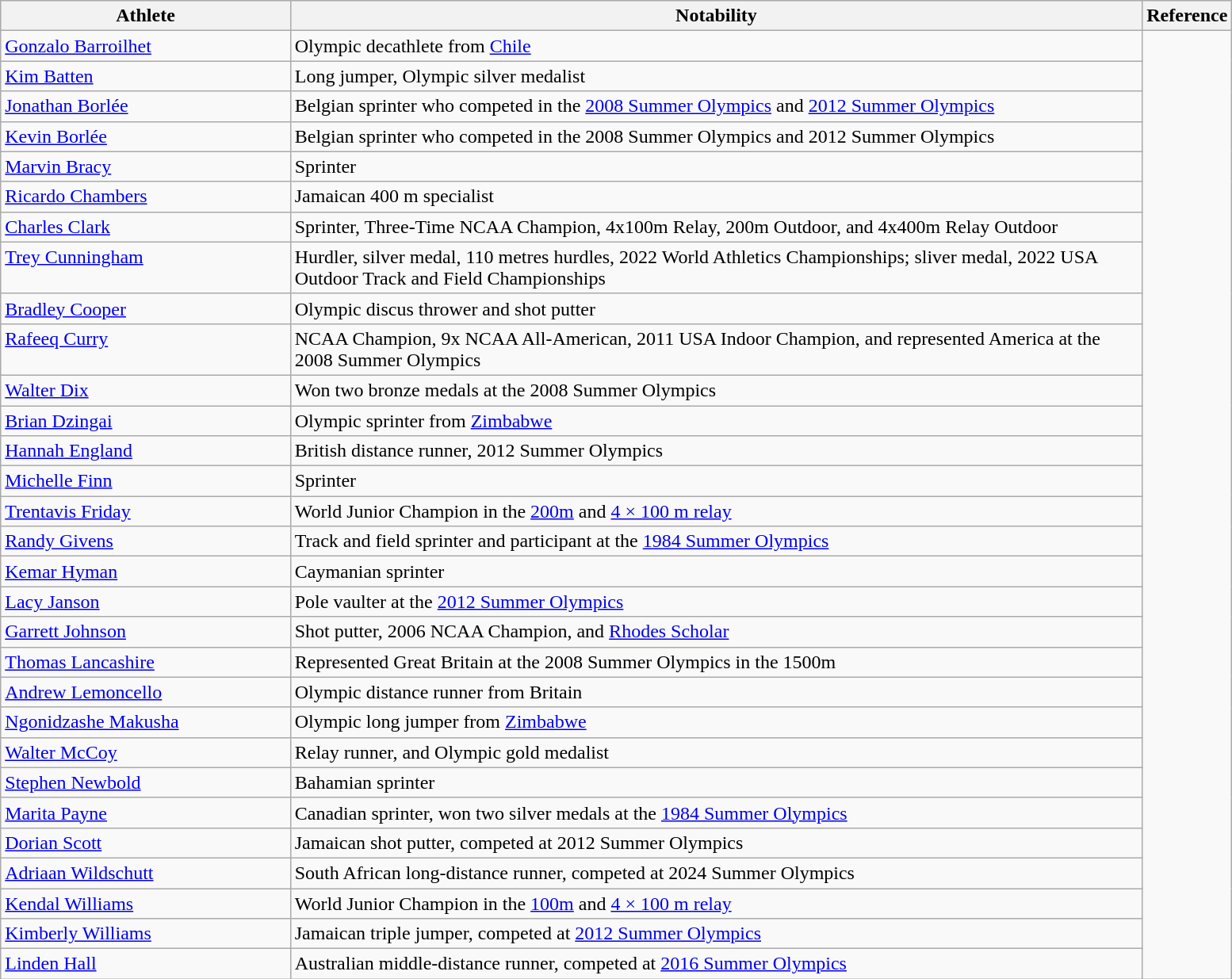<table class="wikitable" style="width:82%">
<tr valign="top">
<th style="width:25%;">Athlete</th>
<th style="width:75%;">Notability</th>
<th style="width:*;" class="unsortable">Reference</th>
</tr>
<tr valign="top">
<td><a href='#'>Gonzalo Barroilhet</a></td>
<td>Olympic decathlete from <a href='#'>Chile</a></td>
</tr>
<tr valign="top">
<td><a href='#'>Kim Batten</a></td>
<td>Long jumper, Olympic silver medalist</td>
</tr>
<tr valign="top">
<td><a href='#'>Jonathan Borlée</a></td>
<td>Belgian sprinter who competed in the <a href='#'>2008 Summer Olympics</a> and <a href='#'>2012 Summer Olympics</a></td>
</tr>
<tr valign="top">
<td><a href='#'>Kevin Borlée</a></td>
<td>Belgian sprinter who competed in the 2008 Summer Olympics and 2012 Summer Olympics</td>
</tr>
<tr valign="top">
<td><a href='#'>Marvin Bracy</a></td>
<td>Sprinter</td>
</tr>
<tr valign="top">
<td><a href='#'>Ricardo Chambers</a></td>
<td>Jamaican 400 m specialist</td>
</tr>
<tr valign="top">
<td><a href='#'>Charles Clark</a></td>
<td>Sprinter, Three-Time NCAA Champion, 4x100m Relay, 200m Outdoor, and 4x400m Relay Outdoor</td>
</tr>
<tr valign="top">
<td><a href='#'>Trey Cunningham</a></td>
<td>Hurdler, silver medal, 110 metres hurdles, 2022 World Athletics Championships; sliver medal, 2022 USA Outdoor Track and Field Championships</td>
</tr>
<tr valign="top">
<td><a href='#'>Bradley Cooper</a></td>
<td>Olympic discus thrower and shot putter</td>
</tr>
<tr valign="top">
<td><a href='#'>Rafeeq Curry</a></td>
<td>NCAA Champion, 9x NCAA All-American, 2011 USA Indoor Champion, and represented America at the 2008 Summer Olympics</td>
</tr>
<tr valign="top">
<td><a href='#'>Walter Dix</a></td>
<td>Won two bronze medals at the 2008 Summer Olympics</td>
</tr>
<tr valign="top">
<td><a href='#'>Brian Dzingai</a></td>
<td>Olympic sprinter from <a href='#'>Zimbabwe</a></td>
</tr>
<tr valign="top">
<td><a href='#'>Hannah England</a></td>
<td>British distance runner, 2012 Summer Olympics</td>
</tr>
<tr valign="top">
<td><a href='#'>Michelle Finn</a></td>
<td>Sprinter</td>
</tr>
<tr valign="top">
<td><a href='#'>Trentavis Friday</a></td>
<td>World Junior Champion in the <a href='#'>200m</a> and <a href='#'>4 × 100 m relay</a></td>
</tr>
<tr valign="top">
<td><a href='#'>Randy Givens</a></td>
<td>Track and field sprinter and participant at the <a href='#'>1984 Summer Olympics</a></td>
</tr>
<tr valign="top">
<td><a href='#'>Kemar Hyman</a></td>
<td>Caymanian sprinter</td>
</tr>
<tr valign="top">
<td><a href='#'>Lacy Janson</a></td>
<td>Pole vaulter at the <a href='#'>2012 Summer Olympics</a></td>
</tr>
<tr valign="top">
<td><a href='#'>Garrett Johnson</a></td>
<td>Shot putter, 2006 NCAA Champion, and <a href='#'>Rhodes Scholar</a></td>
</tr>
<tr valign="top">
<td><a href='#'>Thomas Lancashire</a></td>
<td>Represented Great Britain at the 2008 Summer Olympics in the 1500m</td>
</tr>
<tr valign="top">
<td><a href='#'>Andrew Lemoncello</a></td>
<td>Olympic distance runner from Britain</td>
</tr>
<tr valign="top">
<td><a href='#'>Ngonidzashe Makusha</a></td>
<td>Olympic long jumper from <a href='#'>Zimbabwe</a></td>
</tr>
<tr valign="top">
<td><a href='#'>Walter McCoy</a></td>
<td>Relay runner, and Olympic gold medalist</td>
</tr>
<tr valign="top">
<td><a href='#'>Stephen Newbold</a></td>
<td>Bahamian sprinter</td>
</tr>
<tr valign="top">
<td><a href='#'>Marita Payne</a></td>
<td>Canadian sprinter, won two silver medals at the <a href='#'>1984 Summer Olympics</a></td>
</tr>
<tr valign="top">
<td><a href='#'>Dorian Scott</a></td>
<td>Jamaican shot putter, competed at 2012 Summer Olympics</td>
</tr>
<tr valign="top">
<td><a href='#'>Adriaan Wildschutt</a></td>
<td>South African long-distance runner, competed at 2024 Summer Olympics</td>
</tr>
<tr valign="top">
<td><a href='#'>Kendal Williams</a></td>
<td>World Junior Champion in the <a href='#'>100m</a> and <a href='#'>4 × 100 m relay</a></td>
</tr>
<tr valign="top">
<td><a href='#'>Kimberly Williams</a></td>
<td>Jamaican triple jumper, competed at <a href='#'>2012 Summer Olympics</a></td>
</tr>
<tr valign="top">
<td><a href='#'>Linden Hall</a></td>
<td>Australian middle-distance runner, competed at <a href='#'>2016 Summer Olympics</a></td>
</tr>
</table>
